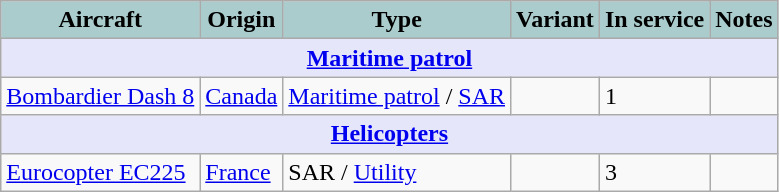<table class="wikitable">
<tr>
<th style="text-align:center; background:#acc;">Aircraft</th>
<th style="text-align: center; background:#acc;">Origin</th>
<th style="text-align:l center; background:#acc;">Type</th>
<th style="text-align:left; background:#acc;">Variant</th>
<th style="text-align:center; background:#acc;">In service</th>
<th style="text-align: center; background:#acc;">Notes</th>
</tr>
<tr>
<th style="align: center; background: lavender;" colspan="7"><a href='#'>Maritime patrol</a></th>
</tr>
<tr>
<td><a href='#'>Bombardier Dash 8</a></td>
<td><a href='#'>Canada</a></td>
<td><a href='#'>Maritime patrol</a> / <a href='#'>SAR</a></td>
<td></td>
<td>1</td>
<td></td>
</tr>
<tr>
<th style="align: center; background: lavender;" colspan="6"><a href='#'>Helicopters</a></th>
</tr>
<tr>
<td><a href='#'>Eurocopter EC225</a></td>
<td><a href='#'>France</a></td>
<td>SAR / <a href='#'>Utility</a></td>
<td></td>
<td>3</td>
<td></td>
</tr>
</table>
